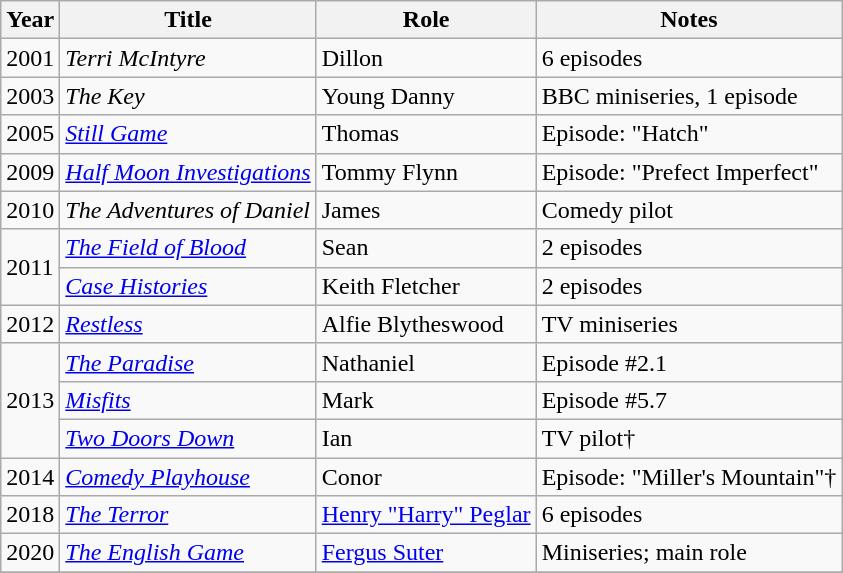<table class="wikitable sortable">
<tr>
<th>Year</th>
<th>Title</th>
<th>Role</th>
<th class="unsortable">Notes</th>
</tr>
<tr>
<td>2001</td>
<td><em>Terri McIntyre</em></td>
<td>Dillon</td>
<td>6 episodes</td>
</tr>
<tr>
<td>2003</td>
<td><em>The Key</em></td>
<td>Young Danny</td>
<td>BBC miniseries, 1 episode</td>
</tr>
<tr>
<td>2005</td>
<td><em><a href='#'>Still Game</a></em></td>
<td>Thomas</td>
<td>Episode: "Hatch"</td>
</tr>
<tr>
<td>2009</td>
<td><em><a href='#'>Half Moon Investigations</a></em></td>
<td>Tommy Flynn</td>
<td>Episode: "Prefect Imperfect"</td>
</tr>
<tr>
<td>2010</td>
<td><em>The Adventures of Daniel</em></td>
<td>James</td>
<td>Comedy pilot</td>
</tr>
<tr>
<td rowspan="2">2011</td>
<td><em><a href='#'>The Field of Blood</a></em></td>
<td>Sean</td>
<td>2 episodes</td>
</tr>
<tr>
<td><em><a href='#'>Case Histories</a></em></td>
<td>Keith Fletcher</td>
<td>2 episodes</td>
</tr>
<tr>
<td>2012</td>
<td><em><a href='#'>Restless</a></em></td>
<td>Alfie Blytheswood</td>
<td>TV miniseries</td>
</tr>
<tr>
<td rowspan="3">2013</td>
<td><em><a href='#'>The Paradise</a></em></td>
<td>Nathaniel</td>
<td>Episode #2.1</td>
</tr>
<tr>
<td><em><a href='#'>Misfits</a></em></td>
<td>Mark</td>
<td>Episode #5.7</td>
</tr>
<tr>
<td><em><a href='#'>Two Doors Down</a></em></td>
<td>Ian</td>
<td>TV pilot†</td>
</tr>
<tr>
<td>2014</td>
<td><em><a href='#'>Comedy Playhouse</a></em></td>
<td>Conor</td>
<td>Episode: "Miller's Mountain"†</td>
</tr>
<tr>
<td>2018</td>
<td><em><a href='#'>The Terror</a></em></td>
<td><a href='#'>Henry "Harry" Peglar</a></td>
<td>6 episodes</td>
</tr>
<tr>
<td>2020</td>
<td><em><a href='#'>The English Game</a></em></td>
<td><a href='#'>Fergus Suter</a></td>
<td>Miniseries; main role</td>
</tr>
<tr>
</tr>
</table>
